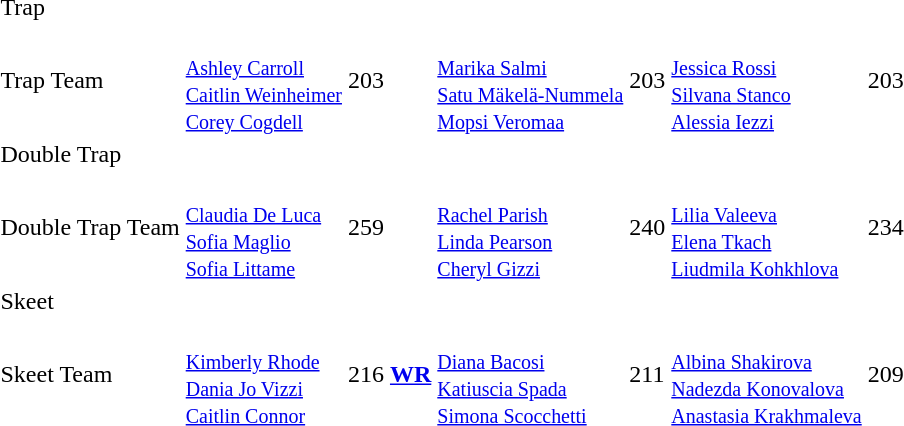<table>
<tr>
<td>Trap</td>
<td colspan=2></td>
<td colspan=2></td>
<td colspan=2></td>
</tr>
<tr>
<td>Trap Team</td>
<td><br><small><a href='#'>Ashley Carroll</a><br><a href='#'>Caitlin Weinheimer</a><br><a href='#'>Corey Cogdell</a></small></td>
<td>203</td>
<td><br><small><a href='#'>Marika Salmi</a><br><a href='#'>Satu Mäkelä-Nummela</a><br><a href='#'>Mopsi Veromaa</a></small></td>
<td>203</td>
<td><br><small><a href='#'>Jessica Rossi</a><br><a href='#'>Silvana Stanco</a><br><a href='#'>Alessia Iezzi</a></small></td>
<td>203</td>
</tr>
<tr>
<td>Double Trap<strong></strong></td>
<td colspan=2></td>
<td colspan=2></td>
<td colspan=2></td>
</tr>
<tr>
<td>Double Trap Team<strong></strong></td>
<td><br><small><a href='#'>Claudia De Luca</a><br><a href='#'>Sofia Maglio</a><br><a href='#'>Sofia Littame</a></small></td>
<td>259</td>
<td><br><small><a href='#'>Rachel Parish</a><br><a href='#'>Linda Pearson</a><br><a href='#'>Cheryl Gizzi</a></small></td>
<td>240</td>
<td><br><small><a href='#'>Lilia Valeeva</a><br><a href='#'>Elena Tkach</a><br><a href='#'>Liudmila Kohkhlova</a></small></td>
<td>234</td>
</tr>
<tr>
<td>Skeet</td>
<td colspan=2></td>
<td colspan=2></td>
<td colspan=2></td>
</tr>
<tr>
<td>Skeet Team</td>
<td><br><small><a href='#'>Kimberly Rhode</a><br><a href='#'>Dania Jo Vizzi</a><br><a href='#'>Caitlin Connor</a></small></td>
<td>216 <strong><a href='#'>WR</a></strong></td>
<td><br><small><a href='#'>Diana Bacosi</a><br><a href='#'>Katiuscia Spada</a><br><a href='#'>Simona Scocchetti</a></small></td>
<td>211</td>
<td><br><small><a href='#'>Albina Shakirova</a><br><a href='#'>Nadezda Konovalova</a><br><a href='#'>Anastasia Krakhmaleva</a></small></td>
<td>209</td>
</tr>
</table>
